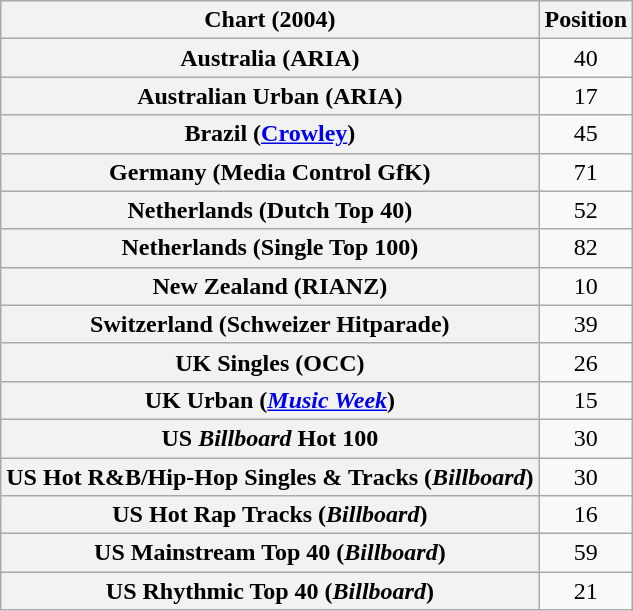<table class="wikitable sortable plainrowheaders" style="text-align:center">
<tr>
<th>Chart (2004)</th>
<th>Position</th>
</tr>
<tr>
<th scope="row">Australia (ARIA)</th>
<td>40</td>
</tr>
<tr>
<th scope="row">Australian Urban (ARIA)</th>
<td>17</td>
</tr>
<tr>
<th scope="row">Brazil (<a href='#'>Crowley</a>)</th>
<td>45</td>
</tr>
<tr>
<th scope="row">Germany (Media Control GfK)</th>
<td>71</td>
</tr>
<tr>
<th scope="row">Netherlands (Dutch Top 40)</th>
<td>52</td>
</tr>
<tr>
<th scope="row">Netherlands (Single Top 100)</th>
<td>82</td>
</tr>
<tr>
<th scope="row">New Zealand (RIANZ)</th>
<td>10</td>
</tr>
<tr>
<th scope="row">Switzerland (Schweizer Hitparade)</th>
<td>39</td>
</tr>
<tr>
<th scope="row">UK Singles (OCC)</th>
<td>26</td>
</tr>
<tr>
<th scope="row">UK Urban (<em><a href='#'>Music Week</a></em>)<br></th>
<td>15</td>
</tr>
<tr>
<th scope="row">US <em>Billboard</em> Hot 100</th>
<td>30</td>
</tr>
<tr>
<th scope="row">US Hot R&B/Hip-Hop Singles & Tracks (<em>Billboard</em>)</th>
<td>30</td>
</tr>
<tr>
<th scope="row">US Hot Rap Tracks (<em>Billboard</em>)</th>
<td>16</td>
</tr>
<tr>
<th scope="row">US Mainstream Top 40 (<em>Billboard</em>)</th>
<td>59</td>
</tr>
<tr>
<th scope="row">US Rhythmic Top 40 (<em>Billboard</em>)</th>
<td>21</td>
</tr>
</table>
